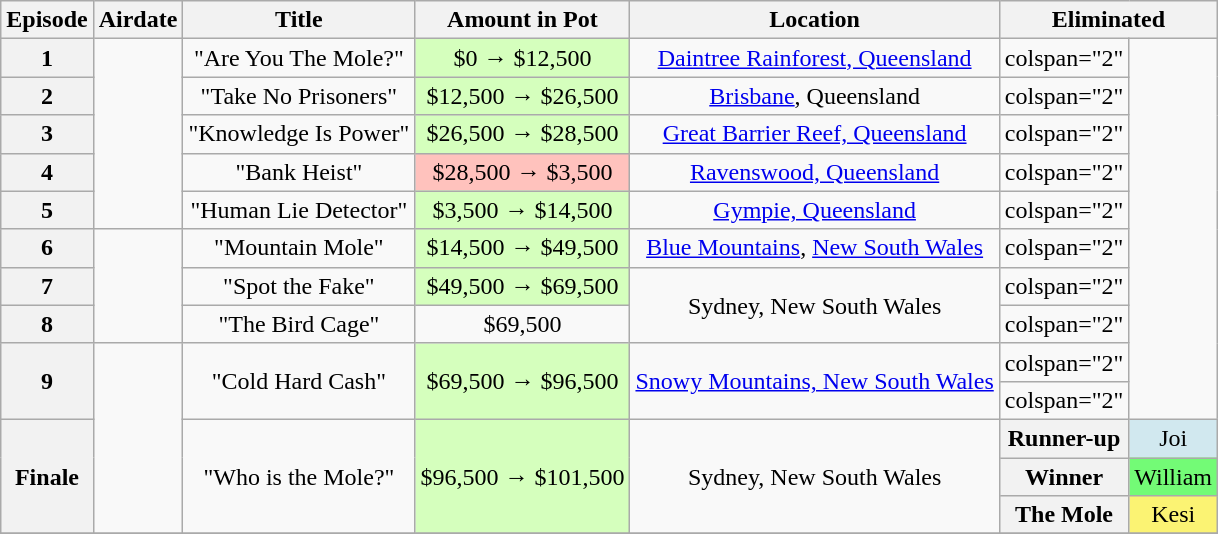<table class="wikitable" style="text-align:center">
<tr>
<th scope="col">Episode</th>
<th scope="col">Airdate</th>
<th scope="col">Title</th>
<th scope="col">Amount in Pot</th>
<th scope="col">Location</th>
<th scope="col" colspan=2>Eliminated</th>
</tr>
<tr>
<th scope="row">1</th>
<td rowspan="5"></td>
<td>"Are You The Mole?"</td>
<td style="background:#D5FFBD">$0 → $12,500</td>
<td><a href='#'>Daintree Rainforest, Queensland</a></td>
<td>colspan="2"  </td>
</tr>
<tr>
<th scope="row">2</th>
<td>"Take No Prisoners"</td>
<td style="background:#D5FFBD">$12,500 → $26,500</td>
<td><a href='#'>Brisbane</a>, Queensland</td>
<td>colspan="2" </td>
</tr>
<tr>
<th scope="row">3</th>
<td>"Knowledge Is Power"</td>
<td style="background:#D5FFBD">$26,500 → $28,500</td>
<td><a href='#'>Great Barrier Reef, Queensland</a></td>
<td>colspan="2" </td>
</tr>
<tr>
<th scope="row">4</th>
<td>"Bank Heist"</td>
<td style="background:#FFC2BD">$28,500 → $3,500</td>
<td><a href='#'>Ravenswood, Queensland</a></td>
<td>colspan="2" </td>
</tr>
<tr>
<th scope="row">5</th>
<td>"Human Lie Detector"</td>
<td style="background:#D5FFBD">$3,500 → $14,500</td>
<td><a href='#'>Gympie, Queensland</a></td>
<td>colspan="2" </td>
</tr>
<tr>
<th scope="row">6</th>
<td rowspan="3"></td>
<td>"Mountain Mole"</td>
<td style="background:#D5FFBD">$14,500 → $49,500</td>
<td><a href='#'>Blue Mountains</a>, <a href='#'>New South Wales</a></td>
<td>colspan="2" </td>
</tr>
<tr>
<th scope="row">7</th>
<td>"Spot the Fake"</td>
<td style="background:#D5FFBD">$49,500 → $69,500</td>
<td rowspan="2">Sydney, New South Wales</td>
<td>colspan="2" </td>
</tr>
<tr>
<th scope="row">8</th>
<td>"The Bird Cage"</td>
<td>$69,500</td>
<td>colspan="2" </td>
</tr>
<tr>
<th scope="rowgroup" rowspan="2">9</th>
<td rowspan="5"></td>
<td rowspan="2">"Cold Hard Cash"</td>
<td rowspan="2" style="background:#D5FFBD">$69,500 → $96,500</td>
<td rowspan="2"><a href='#'>Snowy Mountains, New South Wales</a></td>
<td>colspan="2" </td>
</tr>
<tr>
<td>colspan="2" </td>
</tr>
<tr>
<th scope="rowgroup" rowspan=3>Finale</th>
<td rowspan=3>"Who is the Mole?"</td>
<td rowspan=3 style="background:#D5FFBD">$96,500 → $101,500</td>
<td rowspan=3>Sydney, New South Wales</td>
<th scope="row">Runner-up</th>
<td style="background:#D1E8EF">Joi</td>
</tr>
<tr>
<th scope="row">Winner</th>
<td style="background:#73FB76">William</td>
</tr>
<tr>
<th scope="row">The Mole</th>
<td style="background:#FBF373">Kesi</td>
</tr>
<tr>
</tr>
</table>
